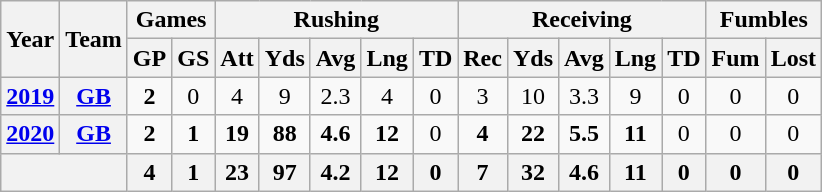<table class="wikitable" style="text-align: center;">
<tr>
<th rowspan="2">Year</th>
<th rowspan="2">Team</th>
<th colspan="2">Games</th>
<th colspan="5">Rushing</th>
<th colspan="5">Receiving</th>
<th colspan="2">Fumbles</th>
</tr>
<tr>
<th>GP</th>
<th>GS</th>
<th>Att</th>
<th>Yds</th>
<th>Avg</th>
<th>Lng</th>
<th>TD</th>
<th>Rec</th>
<th>Yds</th>
<th>Avg</th>
<th>Lng</th>
<th>TD</th>
<th>Fum</th>
<th>Lost</th>
</tr>
<tr>
<th><a href='#'>2019</a></th>
<th><a href='#'>GB</a></th>
<td><strong>2</strong></td>
<td>0</td>
<td>4</td>
<td>9</td>
<td>2.3</td>
<td>4</td>
<td>0</td>
<td>3</td>
<td>10</td>
<td>3.3</td>
<td>9</td>
<td>0</td>
<td>0</td>
<td>0</td>
</tr>
<tr>
<th><a href='#'>2020</a></th>
<th><a href='#'>GB</a></th>
<td><strong>2</strong></td>
<td><strong>1</strong></td>
<td><strong>19</strong></td>
<td><strong>88</strong></td>
<td><strong>4.6</strong></td>
<td><strong>12</strong></td>
<td>0</td>
<td><strong>4</strong></td>
<td><strong>22</strong></td>
<td><strong>5.5</strong></td>
<td><strong>11</strong></td>
<td>0</td>
<td>0</td>
<td>0</td>
</tr>
<tr>
<th colspan="2"></th>
<th>4</th>
<th>1</th>
<th>23</th>
<th>97</th>
<th>4.2</th>
<th>12</th>
<th>0</th>
<th>7</th>
<th>32</th>
<th>4.6</th>
<th>11</th>
<th>0</th>
<th>0</th>
<th>0</th>
</tr>
</table>
